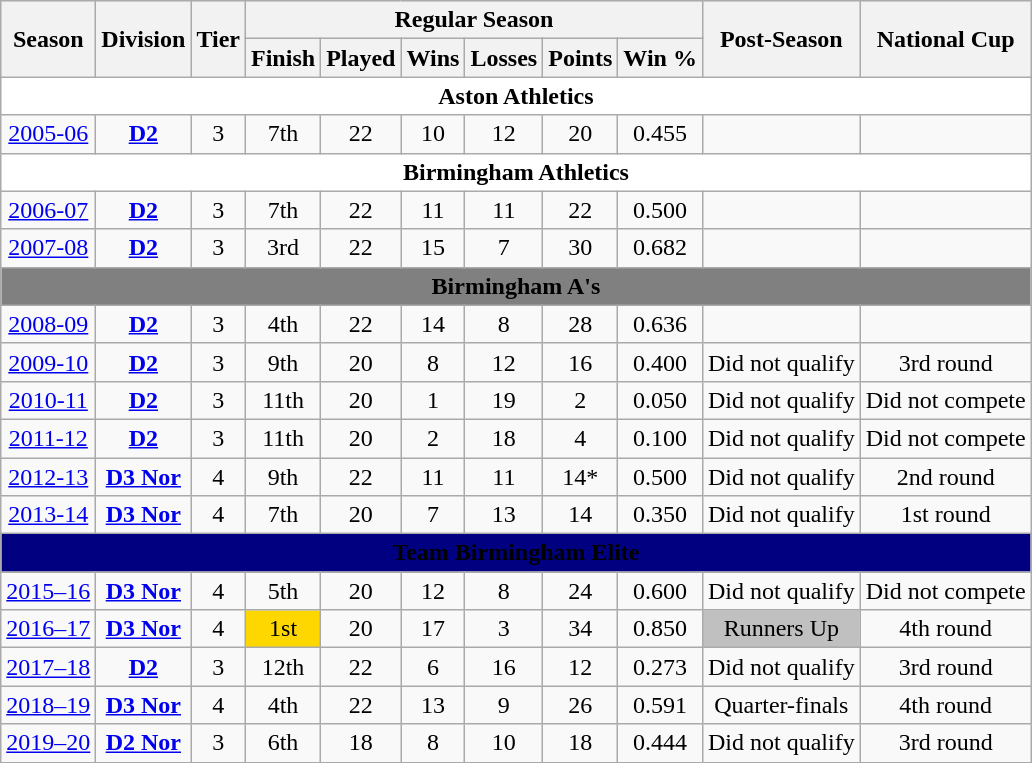<table class="wikitable">
<tr style="background:#efefef;">
<th rowspan="2">Season</th>
<th rowspan="2">Division</th>
<th rowspan="2">Tier</th>
<th colspan="6">Regular Season</th>
<th rowspan="2">Post-Season</th>
<th rowspan="2">National Cup</th>
</tr>
<tr>
<th>Finish</th>
<th>Played</th>
<th>Wins</th>
<th>Losses</th>
<th>Points</th>
<th>Win %</th>
</tr>
<tr>
<td colspan="13"  style="text-align:center; background:white;"><span><strong>Aston Athletics</strong></span></td>
</tr>
<tr>
<td style="text-align:center;"><a href='#'>2005-06</a></td>
<td style="text-align:center;"><strong><a href='#'>D2</a></strong></td>
<td style="text-align:center;">3</td>
<td style="text-align:center;">7th</td>
<td style="text-align:center;">22</td>
<td style="text-align:center;">10</td>
<td style="text-align:center;">12</td>
<td style="text-align:center;">20</td>
<td style="text-align:center;">0.455</td>
<td style="text-align:center;"></td>
<td style="text-align:center;"></td>
</tr>
<tr>
<td colspan="13"  style="text-align:center; background:white;"><span><strong>Birmingham Athletics</strong></span></td>
</tr>
<tr>
<td style="text-align:center;"><a href='#'>2006-07</a></td>
<td style="text-align:center;"><strong><a href='#'>D2</a></strong></td>
<td style="text-align:center;">3</td>
<td style="text-align:center;">7th</td>
<td style="text-align:center;">22</td>
<td style="text-align:center;">11</td>
<td style="text-align:center;">11</td>
<td style="text-align:center;">22</td>
<td style="text-align:center;">0.500</td>
<td style="text-align:center;"></td>
<td style="text-align:center;"></td>
</tr>
<tr>
<td style="text-align:center;"><a href='#'>2007-08</a></td>
<td style="text-align:center;"><strong><a href='#'>D2</a></strong></td>
<td style="text-align:center;">3</td>
<td style="text-align:center;">3rd</td>
<td style="text-align:center;">22</td>
<td style="text-align:center;">15</td>
<td style="text-align:center;">7</td>
<td style="text-align:center;">30</td>
<td style="text-align:center;">0.682</td>
<td style="text-align:center;"></td>
<td style="text-align:center;"></td>
</tr>
<tr>
<td colspan="13"  style="text-align:center; background:gray;"><span><strong>Birmingham A's</strong></span></td>
</tr>
<tr>
<td style="text-align:center;"><a href='#'>2008-09</a></td>
<td style="text-align:center;"><strong><a href='#'>D2</a></strong></td>
<td style="text-align:center;">3</td>
<td style="text-align:center;">4th</td>
<td style="text-align:center;">22</td>
<td style="text-align:center;">14</td>
<td style="text-align:center;">8</td>
<td style="text-align:center;">28</td>
<td style="text-align:center;">0.636</td>
<td style="text-align:center;"></td>
<td style="text-align:center;"></td>
</tr>
<tr>
<td style="text-align:center;"><a href='#'>2009-10</a></td>
<td style="text-align:center;"><strong><a href='#'>D2</a></strong></td>
<td style="text-align:center;">3</td>
<td style="text-align:center;">9th</td>
<td style="text-align:center;">20</td>
<td style="text-align:center;">8</td>
<td style="text-align:center;">12</td>
<td style="text-align:center;">16</td>
<td style="text-align:center;">0.400</td>
<td style="text-align:center;">Did not qualify</td>
<td style="text-align:center;">3rd round</td>
</tr>
<tr>
<td style="text-align:center;"><a href='#'>2010-11</a></td>
<td style="text-align:center;"><strong><a href='#'>D2</a></strong></td>
<td style="text-align:center;">3</td>
<td style="text-align:center;">11th</td>
<td style="text-align:center;">20</td>
<td style="text-align:center;">1</td>
<td style="text-align:center;">19</td>
<td style="text-align:center;">2</td>
<td style="text-align:center;">0.050</td>
<td style="text-align:center;">Did not qualify</td>
<td style="text-align:center;">Did not compete</td>
</tr>
<tr>
<td style="text-align:center;"><a href='#'>2011-12</a></td>
<td style="text-align:center;"><strong><a href='#'>D2</a></strong></td>
<td style="text-align:center;">3</td>
<td style="text-align:center;">11th</td>
<td style="text-align:center;">20</td>
<td style="text-align:center;">2</td>
<td style="text-align:center;">18</td>
<td style="text-align:center;">4</td>
<td style="text-align:center;">0.100</td>
<td style="text-align:center;">Did not qualify</td>
<td style="text-align:center;">Did not compete</td>
</tr>
<tr>
<td style="text-align:center;"><a href='#'>2012-13</a></td>
<td style="text-align:center;"><strong><a href='#'>D3 Nor</a></strong></td>
<td style="text-align:center;">4</td>
<td style="text-align:center;">9th</td>
<td style="text-align:center;">22</td>
<td style="text-align:center;">11</td>
<td style="text-align:center;">11</td>
<td style="text-align:center;">14*</td>
<td style="text-align:center;">0.500</td>
<td style="text-align:center;">Did not qualify</td>
<td style="text-align:center;">2nd round</td>
</tr>
<tr>
<td style="text-align:center;"><a href='#'>2013-14</a></td>
<td style="text-align:center;"><strong><a href='#'>D3 Nor</a></strong></td>
<td style="text-align:center;">4</td>
<td style="text-align:center;">7th</td>
<td style="text-align:center;">20</td>
<td style="text-align:center;">7</td>
<td style="text-align:center;">13</td>
<td style="text-align:center;">14</td>
<td style="text-align:center;">0.350</td>
<td style="text-align:center;">Did not qualify</td>
<td style="text-align:center;">1st round</td>
</tr>
<tr>
<td colspan="13"  style="text-align:center; background:navy;"><span><strong>Team Birmingham Elite</strong></span></td>
</tr>
<tr>
<td style="text-align:center;"><a href='#'>2015–16</a></td>
<td style="text-align:center;"><strong><a href='#'>D3 Nor</a></strong></td>
<td style="text-align:center;">4</td>
<td style="text-align:center;">5th</td>
<td style="text-align:center;">20</td>
<td style="text-align:center;">12</td>
<td style="text-align:center;">8</td>
<td style="text-align:center;">24</td>
<td style="text-align:center;">0.600</td>
<td style="text-align:center;">Did not qualify</td>
<td style="text-align:center;">Did not compete</td>
</tr>
<tr>
<td style="text-align:center;"><a href='#'>2016–17</a></td>
<td style="text-align:center;"><strong><a href='#'>D3 Nor</a></strong></td>
<td style="text-align:center;">4</td>
<td style="text-align:center; background:gold;">1st</td>
<td style="text-align:center;">20</td>
<td style="text-align:center;">17</td>
<td style="text-align:center;">3</td>
<td style="text-align:center;">34</td>
<td style="text-align:center;">0.850</td>
<td style="text-align:center; background:silver;">Runners Up </td>
<td style="text-align:center;">4th round</td>
</tr>
<tr>
<td style="text-align:center;"><a href='#'>2017–18</a></td>
<td style="text-align:center;"><strong><a href='#'>D2</a></strong></td>
<td style="text-align:center;">3</td>
<td style="text-align:center;">12th</td>
<td style="text-align:center;">22</td>
<td style="text-align:center;">6</td>
<td style="text-align:center;">16</td>
<td style="text-align:center;">12</td>
<td style="text-align:center;">0.273</td>
<td style="text-align:center;">Did not qualify</td>
<td style="text-align:center;">3rd round</td>
</tr>
<tr>
<td style="text-align:center;"><a href='#'>2018–19</a></td>
<td style="text-align:center;"><strong><a href='#'>D3 Nor</a></strong></td>
<td style="text-align:center;">4</td>
<td style="text-align:center;">4th</td>
<td style="text-align:center;">22</td>
<td style="text-align:center;">13</td>
<td style="text-align:center;">9</td>
<td style="text-align:center;">26</td>
<td style="text-align:center;">0.591</td>
<td style="text-align:center;">Quarter-finals</td>
<td style="text-align:center;">4th round</td>
</tr>
<tr>
<td style="text-align:center;"><a href='#'>2019–20</a></td>
<td style="text-align:center;"><strong><a href='#'>D2 Nor</a></strong></td>
<td style="text-align:center;">3</td>
<td style="text-align:center;">6th</td>
<td style="text-align:center;">18</td>
<td style="text-align:center;">8</td>
<td style="text-align:center;">10</td>
<td style="text-align:center;">18</td>
<td style="text-align:center;">0.444</td>
<td style="text-align:center;">Did not qualify</td>
<td style="text-align:center;">3rd round</td>
</tr>
</table>
